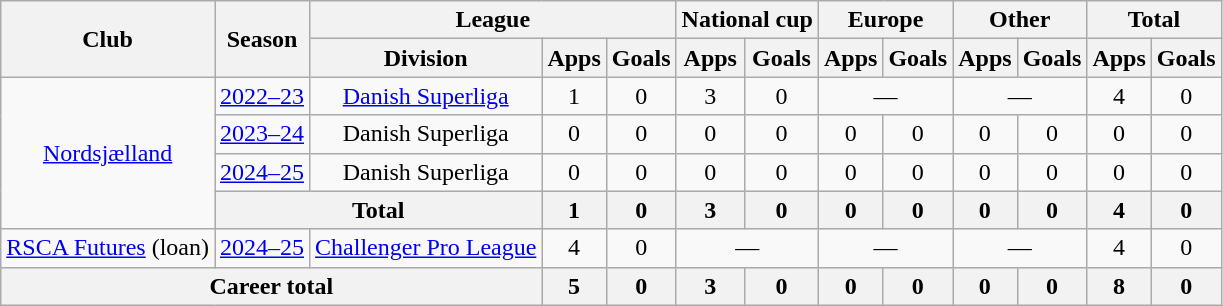<table class="wikitable" style="text-align:center">
<tr>
<th rowspan="2">Club</th>
<th rowspan="2">Season</th>
<th colspan="3">League</th>
<th colspan="2">National cup</th>
<th colspan="2">Europe</th>
<th colspan="2">Other</th>
<th colspan="2">Total</th>
</tr>
<tr>
<th>Division</th>
<th>Apps</th>
<th>Goals</th>
<th>Apps</th>
<th>Goals</th>
<th>Apps</th>
<th>Goals</th>
<th>Apps</th>
<th>Goals</th>
<th>Apps</th>
<th>Goals</th>
</tr>
<tr>
<td rowspan="4"><a href='#'>Nordsjælland</a></td>
<td><a href='#'>2022–23</a></td>
<td><a href='#'>Danish Superliga</a></td>
<td>1</td>
<td>0</td>
<td>3</td>
<td>0</td>
<td colspan="2">—</td>
<td colspan="2">—</td>
<td>4</td>
<td>0</td>
</tr>
<tr>
<td><a href='#'>2023–24</a></td>
<td>Danish Superliga</td>
<td>0</td>
<td>0</td>
<td>0</td>
<td>0</td>
<td>0</td>
<td>0</td>
<td>0</td>
<td>0</td>
<td>0</td>
<td>0</td>
</tr>
<tr>
<td><a href='#'>2024–25</a></td>
<td>Danish Superliga</td>
<td>0</td>
<td>0</td>
<td>0</td>
<td>0</td>
<td>0</td>
<td>0</td>
<td>0</td>
<td>0</td>
<td>0</td>
<td>0</td>
</tr>
<tr>
<th colspan="2">Total</th>
<th>1</th>
<th>0</th>
<th>3</th>
<th>0</th>
<th>0</th>
<th>0</th>
<th>0</th>
<th>0</th>
<th>4</th>
<th>0</th>
</tr>
<tr>
<td><a href='#'>RSCA Futures</a> (loan)</td>
<td><a href='#'>2024–25</a></td>
<td><a href='#'>Challenger Pro League</a></td>
<td>4</td>
<td>0</td>
<td colspan="2">—</td>
<td colspan="2">—</td>
<td colspan="2">—</td>
<td>4</td>
<td>0</td>
</tr>
<tr>
<th colspan="3">Career total</th>
<th>5</th>
<th>0</th>
<th>3</th>
<th>0</th>
<th>0</th>
<th>0</th>
<th>0</th>
<th>0</th>
<th>8</th>
<th>0</th>
</tr>
</table>
